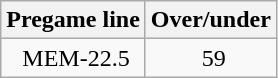<table class="wikitable">
<tr align="center">
<th style=>Pregame line</th>
<th style=>Over/under</th>
</tr>
<tr align="center">
<td> MEM-22.5</td>
<td> 59</td>
</tr>
</table>
